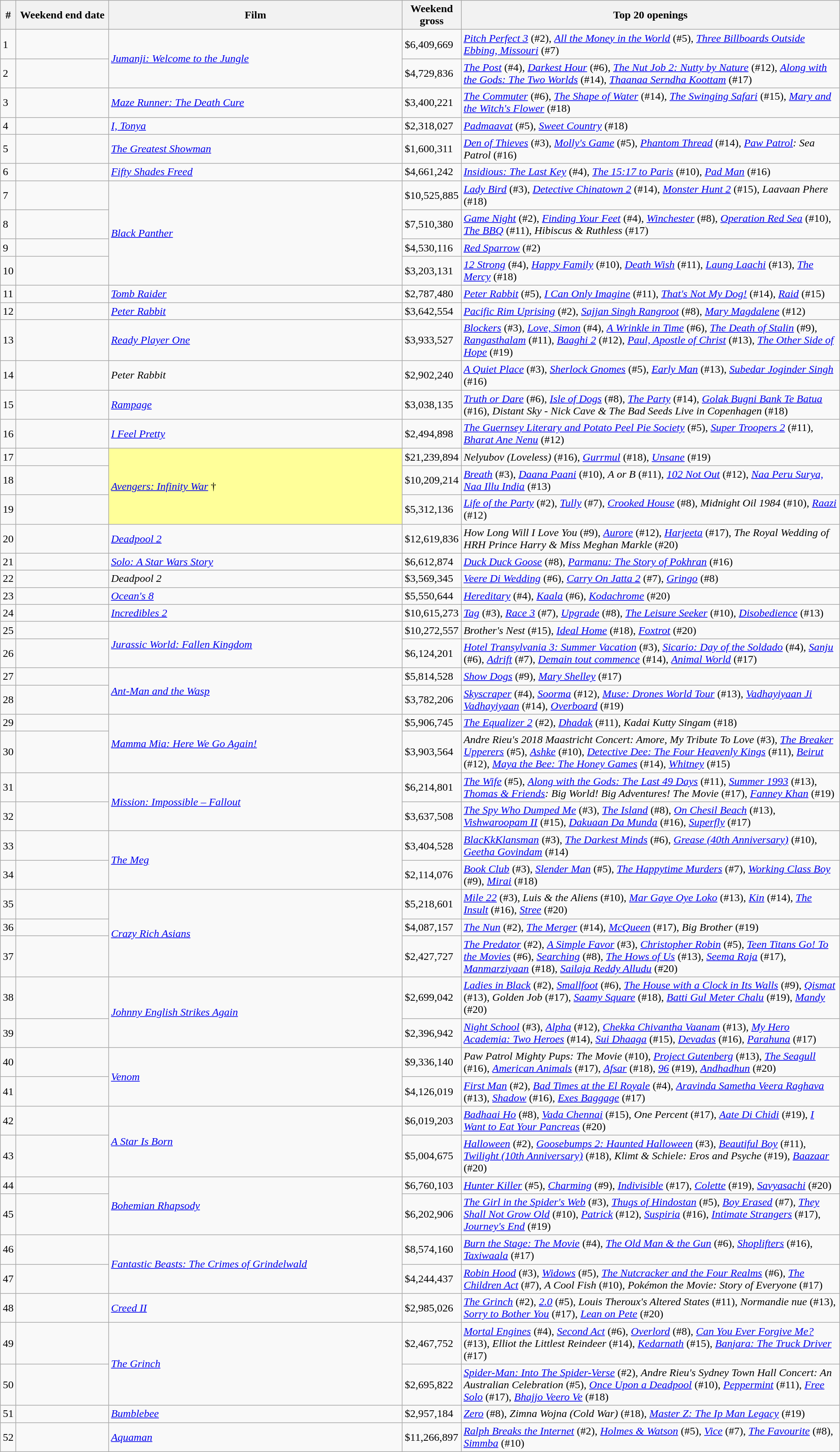<table class="wikitable sortable">
<tr>
<th abbr="Week">#</th>
<th abbr="Date" style="width:130px">Weekend end date</th>
<th style="width:35%;">Film</th>
<th abbr="Gross">Weekend<br>gross</th>
<th>Top 20 openings</th>
</tr>
<tr>
<td>1</td>
<td></td>
<td rowspan="2"><em><a href='#'>Jumanji: Welcome to the Jungle</a></em></td>
<td>$6,409,669</td>
<td><em><a href='#'>Pitch Perfect 3</a></em> (#2), <em><a href='#'>All the Money in the World</a></em> (#5), <em><a href='#'>Three Billboards Outside Ebbing, Missouri</a></em> (#7)</td>
</tr>
<tr>
<td>2</td>
<td></td>
<td>$4,729,836</td>
<td><em><a href='#'>The Post</a></em> (#4), <em><a href='#'>Darkest Hour</a></em> (#6), <em><a href='#'>The Nut Job 2: Nutty by Nature</a></em> (#12), <em><a href='#'>Along with the Gods: The Two Worlds</a></em> (#14), <em><a href='#'>Thaanaa Serndha Koottam</a></em> (#17)</td>
</tr>
<tr>
<td>3</td>
<td></td>
<td><em><a href='#'>Maze Runner: The Death Cure</a></em></td>
<td>$3,400,221</td>
<td><em><a href='#'>The Commuter</a></em> (#6), <em><a href='#'>The Shape of Water</a></em> (#14), <em><a href='#'>The Swinging Safari</a></em> (#15), <em><a href='#'>Mary and the Witch's Flower</a></em> (#18)</td>
</tr>
<tr>
<td>4</td>
<td></td>
<td><em><a href='#'>I, Tonya</a></em></td>
<td>$2,318,027</td>
<td><em><a href='#'>Padmaavat</a></em> (#5), <em><a href='#'>Sweet Country</a></em> (#18)</td>
</tr>
<tr>
<td>5</td>
<td></td>
<td><em><a href='#'>The Greatest Showman</a></em></td>
<td>$1,600,311</td>
<td><em><a href='#'>Den of Thieves</a></em> (#3), <em><a href='#'>Molly's Game</a></em> (#5), <em><a href='#'>Phantom Thread</a></em> (#14), <em><a href='#'>Paw Patrol</a>: Sea Patrol</em> (#16)</td>
</tr>
<tr>
<td>6</td>
<td></td>
<td><em><a href='#'>Fifty Shades Freed</a></em></td>
<td>$4,661,242</td>
<td><em><a href='#'>Insidious: The Last Key</a></em> (#4), <em><a href='#'>The 15:17 to Paris</a></em> (#10), <em><a href='#'>Pad Man</a></em> (#16)</td>
</tr>
<tr>
<td>7</td>
<td></td>
<td rowspan="4"><em><a href='#'>Black Panther</a></em></td>
<td>$10,525,885</td>
<td><em><a href='#'>Lady Bird</a></em> (#3), <em><a href='#'>Detective Chinatown 2</a></em> (#14), <em><a href='#'>Monster Hunt 2</a></em> (#15), <em>Laavaan Phere</em> (#18)</td>
</tr>
<tr>
<td>8</td>
<td></td>
<td>$7,510,380</td>
<td><em><a href='#'>Game Night</a></em> (#2), <em><a href='#'>Finding Your Feet</a></em> (#4), <em><a href='#'>Winchester</a></em> (#8), <em><a href='#'>Operation Red Sea</a></em> (#10), <em><a href='#'>The BBQ</a></em> (#11), <em>Hibiscus & Ruthless</em> (#17)</td>
</tr>
<tr>
<td>9</td>
<td></td>
<td>$4,530,116</td>
<td><em><a href='#'>Red Sparrow</a></em> (#2)</td>
</tr>
<tr>
<td>10</td>
<td></td>
<td>$3,203,131</td>
<td><em><a href='#'>12 Strong</a></em> (#4), <em><a href='#'>Happy Family</a></em> (#10), <em><a href='#'>Death Wish</a></em> (#11), <em><a href='#'>Laung Laachi</a></em> (#13), <em><a href='#'>The Mercy</a></em> (#18)</td>
</tr>
<tr>
<td>11</td>
<td></td>
<td><em><a href='#'>Tomb Raider</a></em></td>
<td>$2,787,480</td>
<td><em><a href='#'>Peter Rabbit</a></em> (#5), <em><a href='#'>I Can Only Imagine</a></em> (#11), <em><a href='#'>That's Not My Dog!</a></em> (#14), <em><a href='#'>Raid</a></em> (#15)</td>
</tr>
<tr>
<td>12</td>
<td></td>
<td><em><a href='#'>Peter Rabbit</a></em></td>
<td>$3,642,554</td>
<td><em><a href='#'>Pacific Rim Uprising</a></em> (#2), <em><a href='#'>Sajjan Singh Rangroot</a></em> (#8), <em><a href='#'>Mary Magdalene</a></em> (#12)</td>
</tr>
<tr>
<td>13</td>
<td></td>
<td><em><a href='#'>Ready Player One</a></em></td>
<td>$3,933,527</td>
<td><em><a href='#'>Blockers</a></em> (#3), <em><a href='#'>Love, Simon</a></em> (#4), <em><a href='#'>A Wrinkle in Time</a></em> (#6), <em><a href='#'>The Death of Stalin</a></em> (#9), <em><a href='#'>Rangasthalam</a></em> (#11), <em><a href='#'>Baaghi 2</a></em> (#12), <em><a href='#'>Paul, Apostle of Christ</a></em> (#13), <em><a href='#'>The Other Side of Hope</a></em> (#19)</td>
</tr>
<tr>
<td>14</td>
<td></td>
<td><em>Peter Rabbit</em></td>
<td>$2,902,240</td>
<td><em><a href='#'>A Quiet Place</a></em> (#3), <em><a href='#'>Sherlock Gnomes</a></em> (#5), <em><a href='#'>Early Man</a></em> (#13), <em><a href='#'>Subedar Joginder Singh</a></em> (#16)</td>
</tr>
<tr>
<td>15</td>
<td></td>
<td><em><a href='#'>Rampage</a></em></td>
<td>$3,038,135</td>
<td><em><a href='#'>Truth or Dare</a></em> (#6), <em><a href='#'>Isle of Dogs</a></em> (#8), <em><a href='#'>The Party</a></em> (#14), <em><a href='#'>Golak Bugni Bank Te Batua</a></em> (#16), <em>Distant Sky - Nick Cave & The Bad Seeds Live in Copenhagen</em> (#18)</td>
</tr>
<tr>
<td>16</td>
<td></td>
<td><em><a href='#'>I Feel Pretty</a></em></td>
<td>$2,494,898</td>
<td><em><a href='#'>The Guernsey Literary and Potato Peel Pie Society</a></em> (#5), <em><a href='#'>Super Troopers 2</a></em> (#11), <em><a href='#'>Bharat Ane Nenu</a></em> (#12)</td>
</tr>
<tr>
<td>17</td>
<td></td>
<td rowspan="3" style="background-color:#FFFF99"><em><a href='#'>Avengers: Infinity War</a></em> †</td>
<td>$21,239,894</td>
<td><em>Nelyubov (Loveless)</em> (#16), <em><a href='#'>Gurrmul</a></em> (#18), <em><a href='#'>Unsane</a></em> (#19)</td>
</tr>
<tr>
<td>18</td>
<td></td>
<td>$10,209,214</td>
<td><em><a href='#'>Breath</a></em> (#3), <em><a href='#'>Daana Paani</a></em> (#10), <em>A or B</em> (#11), <em><a href='#'>102 Not Out</a></em> (#12), <em><a href='#'>Naa Peru Surya, Naa Illu India</a></em> (#13)</td>
</tr>
<tr>
<td>19</td>
<td></td>
<td>$5,312,136</td>
<td><em><a href='#'>Life of the Party</a></em> (#2), <em><a href='#'>Tully</a></em> (#7), <em><a href='#'>Crooked House</a></em> (#8), <em>Midnight Oil 1984</em> (#10), <em><a href='#'>Raazi</a></em> (#12)</td>
</tr>
<tr>
<td>20</td>
<td></td>
<td><em><a href='#'>Deadpool 2</a></em></td>
<td>$12,619,836</td>
<td><em>How Long Will I Love You</em> (#9), <em><a href='#'>Aurore</a></em> (#12), <em><a href='#'>Harjeeta</a></em> (#17), <em>The Royal Wedding of HRH Prince Harry & Miss Meghan Markle</em> (#20)</td>
</tr>
<tr>
<td>21</td>
<td></td>
<td><em><a href='#'>Solo: A Star Wars Story</a></em></td>
<td>$6,612,874</td>
<td><em><a href='#'>Duck Duck Goose</a></em> (#8), <em><a href='#'>Parmanu: The Story of Pokhran</a></em> (#16)</td>
</tr>
<tr>
<td>22</td>
<td></td>
<td><em>Deadpool 2</em></td>
<td>$3,569,345</td>
<td><em><a href='#'>Veere Di Wedding</a></em> (#6), <em><a href='#'>Carry On Jatta 2</a></em> (#7), <em><a href='#'>Gringo</a></em> (#8)</td>
</tr>
<tr>
<td>23</td>
<td></td>
<td><em><a href='#'>Ocean's 8</a></em></td>
<td>$5,550,644</td>
<td><em><a href='#'>Hereditary</a></em> (#4), <em><a href='#'>Kaala</a></em> (#6), <em><a href='#'>Kodachrome</a></em> (#20)</td>
</tr>
<tr>
<td>24</td>
<td></td>
<td><em><a href='#'>Incredibles 2</a></em></td>
<td>$10,615,273</td>
<td><em><a href='#'>Tag</a></em> (#3), <em><a href='#'>Race 3</a></em> (#7), <em><a href='#'>Upgrade</a></em> (#8), <em><a href='#'>The Leisure Seeker</a></em> (#10), <em><a href='#'>Disobedience</a></em> (#13)</td>
</tr>
<tr>
<td>25</td>
<td></td>
<td rowspan="2"><em><a href='#'>Jurassic World: Fallen Kingdom</a></em></td>
<td>$10,272,557</td>
<td><em>Brother's Nest</em> (#15), <em><a href='#'>Ideal Home</a></em> (#18), <em><a href='#'>Foxtrot</a></em> (#20)</td>
</tr>
<tr>
<td>26</td>
<td></td>
<td>$6,124,201</td>
<td><em><a href='#'>Hotel Transylvania 3: Summer Vacation</a></em> (#3), <em><a href='#'>Sicario: Day of the Soldado</a></em> (#4), <em><a href='#'>Sanju</a></em> (#6), <em><a href='#'>Adrift</a></em> (#7), <em><a href='#'>Demain tout commence</a></em> (#14), <em><a href='#'>Animal World</a></em> (#17)</td>
</tr>
<tr>
<td>27</td>
<td></td>
<td rowspan="2"><em><a href='#'>Ant-Man and the Wasp</a></em></td>
<td>$5,814,528</td>
<td><em><a href='#'>Show Dogs</a></em> (#9), <em><a href='#'>Mary Shelley</a></em> (#17)</td>
</tr>
<tr>
<td>28</td>
<td></td>
<td>$3,782,206</td>
<td><em><a href='#'>Skyscraper</a></em> (#4), <em><a href='#'>Soorma</a></em> (#12), <em><a href='#'>Muse: Drones World Tour</a></em> (#13), <em><a href='#'>Vadhayiyaan Ji Vadhayiyaan</a></em> (#14), <em><a href='#'>Overboard</a></em> (#19)</td>
</tr>
<tr>
<td>29</td>
<td></td>
<td rowspan="2"><em><a href='#'>Mamma Mia: Here We Go Again!</a></em></td>
<td>$5,906,745</td>
<td><em><a href='#'>The Equalizer 2</a></em> (#2), <em><a href='#'>Dhadak</a></em> (#11), <em>Kadai Kutty Singam</em> (#18)</td>
</tr>
<tr>
<td>30</td>
<td></td>
<td>$3,903,564</td>
<td><em>Andre Rieu's 2018 Maastricht Concert: Amore, My Tribute To Love</em> (#3), <em><a href='#'>The Breaker Upperers</a></em> (#5), <em><a href='#'>Ashke</a></em> (#10), <em><a href='#'>Detective Dee: The Four Heavenly Kings</a></em> (#11), <em><a href='#'>Beirut</a></em> (#12), <em><a href='#'>Maya the Bee: The Honey Games</a></em> (#14), <em><a href='#'>Whitney</a></em> (#15)</td>
</tr>
<tr>
<td>31</td>
<td></td>
<td rowspan="2"><em><a href='#'>Mission: Impossible – Fallout</a></em></td>
<td>$6,214,801</td>
<td><em><a href='#'>The Wife</a></em> (#5), <em><a href='#'>Along with the Gods: The Last 49 Days</a></em> (#11), <em><a href='#'>Summer 1993</a></em> (#13), <em><a href='#'>Thomas & Friends</a>: Big World! Big Adventures! The Movie</em> (#17), <em><a href='#'>Fanney Khan</a></em> (#19)</td>
</tr>
<tr>
<td>32</td>
<td></td>
<td>$3,637,508</td>
<td><em><a href='#'>The Spy Who Dumped Me</a></em> (#3), <em><a href='#'>The Island</a></em> (#8), <em><a href='#'>On Chesil Beach</a></em> (#13), <em><a href='#'>Vishwaroopam II</a></em> (#15), <em><a href='#'>Dakuaan Da Munda</a></em> (#16), <em><a href='#'>Superfly</a></em> (#17)</td>
</tr>
<tr>
<td>33</td>
<td></td>
<td rowspan="2"><em><a href='#'>The Meg</a></em></td>
<td>$3,404,528</td>
<td><em><a href='#'>BlacKkKlansman</a></em> (#3), <em><a href='#'>The Darkest Minds</a></em> (#6), <em><a href='#'>Grease (40th Anniversary)</a></em> (#10), <em><a href='#'>Geetha Govindam</a></em> (#14)</td>
</tr>
<tr>
<td>34</td>
<td></td>
<td>$2,114,076</td>
<td><em><a href='#'>Book Club</a></em> (#3), <em><a href='#'>Slender Man</a></em> (#5), <em><a href='#'>The Happytime Murders</a></em> (#7), <em><a href='#'>Working Class Boy</a></em> (#9), <em><a href='#'>Mirai</a></em> (#18)</td>
</tr>
<tr>
<td>35</td>
<td></td>
<td rowspan="3"><em><a href='#'>Crazy Rich Asians</a></em></td>
<td>$5,218,601</td>
<td><em><a href='#'>Mile 22</a></em> (#3), <em>Luis & the Aliens</em> (#10), <em><a href='#'>Mar Gaye Oye Loko</a></em> (#13), <em><a href='#'>Kin</a></em> (#14), <em><a href='#'>The Insult</a></em> (#16), <em><a href='#'>Stree</a></em> (#20)</td>
</tr>
<tr>
<td>36</td>
<td></td>
<td>$4,087,157</td>
<td><em><a href='#'>The Nun</a></em> (#2), <em><a href='#'>The Merger</a></em> (#14), <em><a href='#'>McQueen</a></em> (#17), <em>Big Brother</em> (#19)</td>
</tr>
<tr>
<td>37</td>
<td></td>
<td>$2,427,727</td>
<td><em><a href='#'>The Predator</a></em> (#2), <em><a href='#'>A Simple Favor</a></em> (#3), <em><a href='#'>Christopher Robin</a></em> (#5), <em><a href='#'>Teen Titans Go! To the Movies</a></em> (#6), <em><a href='#'>Searching</a></em> (#8), <em><a href='#'>The Hows of Us</a></em> (#13), <em><a href='#'>Seema Raja</a></em> (#17), <em><a href='#'>Manmarziyaan</a></em> (#18), <em><a href='#'>Sailaja Reddy Alludu</a></em> (#20)</td>
</tr>
<tr>
<td>38</td>
<td></td>
<td rowspan="2"><em><a href='#'>Johnny English Strikes Again</a></em></td>
<td>$2,699,042</td>
<td><em><a href='#'>Ladies in Black</a></em> (#2), <em><a href='#'>Smallfoot</a></em> (#6), <em><a href='#'>The House with a Clock in Its Walls</a></em> (#9), <em><a href='#'>Qismat</a></em> (#13), <em>Golden Job</em> (#17), <em><a href='#'>Saamy Square</a></em> (#18), <em><a href='#'>Batti Gul Meter Chalu</a></em> (#19), <em><a href='#'>Mandy</a></em> (#20)</td>
</tr>
<tr>
<td>39</td>
<td></td>
<td>$2,396,942</td>
<td><em><a href='#'>Night School</a></em> (#3), <em><a href='#'>Alpha</a></em> (#12), <em><a href='#'>Chekka Chivantha Vaanam</a></em> (#13), <em><a href='#'>My Hero Academia: Two Heroes</a></em> (#14), <em><a href='#'>Sui Dhaaga</a></em> (#15), <em><a href='#'>Devadas</a></em> (#16), <em><a href='#'>Parahuna</a></em> (#17)</td>
</tr>
<tr>
<td>40</td>
<td></td>
<td rowspan="2"><em><a href='#'>Venom</a></em></td>
<td>$9,336,140</td>
<td><em>Paw Patrol Mighty Pups: The Movie</em> (#10), <em><a href='#'>Project Gutenberg</a></em> (#13), <em><a href='#'>The Seagull</a></em> (#16), <em><a href='#'>American Animals</a></em> (#17), <em><a href='#'>Afsar</a></em> (#18), <em><a href='#'>96</a></em> (#19), <em><a href='#'>Andhadhun</a></em> (#20)</td>
</tr>
<tr>
<td>41</td>
<td></td>
<td>$4,126,019</td>
<td><em><a href='#'>First Man</a></em> (#2), <em><a href='#'>Bad Times at the El Royale</a></em> (#4), <em><a href='#'>Aravinda Sametha Veera Raghava</a></em> (#13), <em><a href='#'>Shadow</a></em> (#16), <em><a href='#'>Exes Baggage</a></em> (#17)</td>
</tr>
<tr>
<td>42</td>
<td></td>
<td rowspan="2"><em><a href='#'>A Star Is Born</a></em></td>
<td>$6,019,203</td>
<td><em><a href='#'>Badhaai Ho</a></em> (#8), <em><a href='#'>Vada Chennai</a></em> (#15), <em>One Percent</em> (#17), <em><a href='#'>Aate Di Chidi</a></em> (#19), <em><a href='#'>I Want to Eat Your Pancreas</a></em> (#20)</td>
</tr>
<tr>
<td>43</td>
<td></td>
<td>$5,004,675</td>
<td><em><a href='#'>Halloween</a></em> (#2), <em><a href='#'>Goosebumps 2: Haunted Halloween</a></em> (#3), <em><a href='#'>Beautiful Boy</a></em> (#11), <em><a href='#'>Twilight (10th Anniversary)</a></em> (#18), <em>Klimt & Schiele: Eros and Psyche</em> (#19), <em><a href='#'>Baazaar</a></em> (#20)</td>
</tr>
<tr>
<td>44</td>
<td></td>
<td rowspan="2"><em><a href='#'>Bohemian Rhapsody</a></em></td>
<td>$6,760,103</td>
<td><em><a href='#'>Hunter Killer</a></em> (#5), <em><a href='#'>Charming</a></em> (#9), <em><a href='#'>Indivisible</a></em> (#17), <em><a href='#'>Colette</a></em> (#19), <em><a href='#'>Savyasachi</a></em> (#20)</td>
</tr>
<tr>
<td>45</td>
<td></td>
<td>$6,202,906</td>
<td><em><a href='#'>The Girl in the Spider's Web</a></em> (#3), <em><a href='#'>Thugs of Hindostan</a></em> (#5), <em><a href='#'>Boy Erased</a></em> (#7), <em><a href='#'>They Shall Not Grow Old</a></em> (#10), <em><a href='#'>Patrick</a></em> (#12), <em><a href='#'>Suspiria</a></em> (#16), <em><a href='#'>Intimate Strangers</a></em> (#17), <em><a href='#'>Journey's End</a></em> (#19)</td>
</tr>
<tr>
<td>46</td>
<td></td>
<td rowspan="2"><em><a href='#'>Fantastic Beasts: The Crimes of Grindelwald</a></em></td>
<td>$8,574,160</td>
<td><em><a href='#'>Burn the Stage: The Movie</a></em> (#4), <em><a href='#'>The Old Man & the Gun</a></em> (#6), <em><a href='#'>Shoplifters</a></em> (#16), <em><a href='#'>Taxiwaala</a></em> (#17)</td>
</tr>
<tr>
<td>47</td>
<td></td>
<td>$4,244,437</td>
<td><em><a href='#'>Robin Hood</a></em> (#3), <em><a href='#'>Widows</a></em> (#5), <em><a href='#'>The Nutcracker and the Four Realms</a></em> (#6), <em><a href='#'>The Children Act</a></em> (#7), <em>A Cool Fish</em> (#10), <em>Pokémon the Movie: Story of Everyone</em> (#17)</td>
</tr>
<tr>
<td>48</td>
<td></td>
<td><em><a href='#'>Creed II</a></em></td>
<td>$2,985,026</td>
<td><em><a href='#'>The Grinch</a></em> (#2), <em><a href='#'>2.0</a></em> (#5), <em>Louis Theroux's Altered States</em> (#11), <em>Normandie nue</em> (#13), <em><a href='#'>Sorry to Bother You</a></em> (#17), <em><a href='#'>Lean on Pete</a></em> (#20)</td>
</tr>
<tr>
<td>49</td>
<td></td>
<td rowspan="2"><em><a href='#'>The Grinch</a></em></td>
<td>$2,467,752</td>
<td><em><a href='#'>Mortal Engines</a></em> (#4), <em><a href='#'>Second Act</a></em> (#6), <em><a href='#'>Overlord</a></em> (#8), <em><a href='#'>Can You Ever Forgive Me?</a></em> (#13), <em>Elliot the Littlest Reindeer</em> (#14), <em><a href='#'>Kedarnath</a></em> (#15), <em><a href='#'>Banjara: The Truck Driver</a></em> (#17)</td>
</tr>
<tr>
<td>50</td>
<td></td>
<td>$2,695,822</td>
<td><em><a href='#'>Spider-Man: Into The Spider-Verse</a></em> (#2), <em>Andre Rieu's Sydney Town Hall Concert: An Australian Celebration</em> (#5), <em><a href='#'>Once Upon a Deadpool</a></em> (#10), <em><a href='#'>Peppermint</a></em> (#11), <em><a href='#'>Free Solo</a></em> (#17), <em><a href='#'>Bhajjo Veero Ve</a></em> (#18)</td>
</tr>
<tr>
<td>51</td>
<td></td>
<td><em><a href='#'>Bumblebee</a></em></td>
<td>$2,957,184</td>
<td><em><a href='#'>Zero</a></em> (#8), <em>Zimna Wojna (Cold War)</em> (#18), <em><a href='#'>Master Z: The Ip Man Legacy</a></em> (#19)</td>
</tr>
<tr>
<td>52</td>
<td></td>
<td><em><a href='#'>Aquaman</a></em></td>
<td>$11,266,897</td>
<td><em><a href='#'>Ralph Breaks the Internet</a></em> (#2), <em><a href='#'>Holmes & Watson</a></em> (#5), <em><a href='#'>Vice</a></em> (#7), <em><a href='#'>The Favourite</a></em> (#8), <em><a href='#'>Simmba</a></em> (#10)</td>
</tr>
</table>
